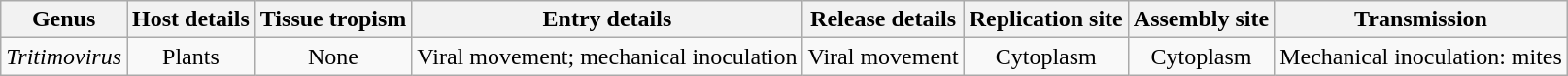<table class="wikitable sortable" style="text-align:center">
<tr>
<th>Genus</th>
<th>Host details</th>
<th>Tissue tropism</th>
<th>Entry details</th>
<th>Release details</th>
<th>Replication site</th>
<th>Assembly site</th>
<th>Transmission</th>
</tr>
<tr>
<td><em>Tritimovirus</em></td>
<td>Plants</td>
<td>None</td>
<td>Viral movement; mechanical inoculation</td>
<td>Viral movement</td>
<td>Cytoplasm</td>
<td>Cytoplasm</td>
<td>Mechanical inoculation: mites</td>
</tr>
</table>
